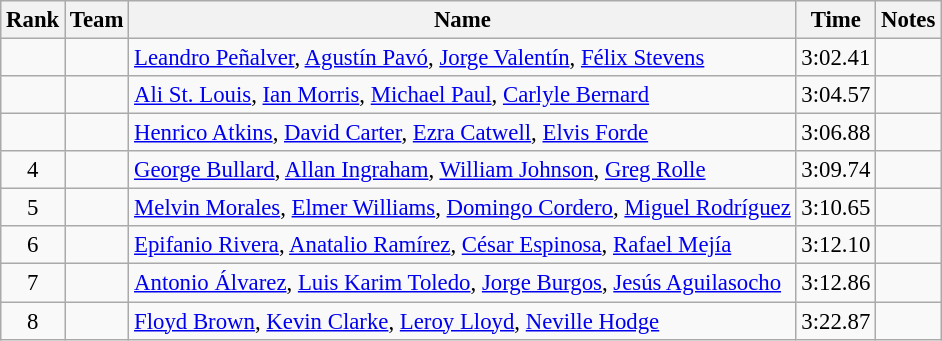<table class="wikitable sortable" style="text-align:center;font-size:95%">
<tr>
<th>Rank</th>
<th>Team</th>
<th>Name</th>
<th>Time</th>
<th>Notes</th>
</tr>
<tr>
<td></td>
<td align=left></td>
<td align=left><a href='#'>Leandro Peñalver</a>, <a href='#'>Agustín Pavó</a>, <a href='#'>Jorge Valentín</a>, <a href='#'>Félix Stevens</a></td>
<td>3:02.41</td>
<td></td>
</tr>
<tr>
<td></td>
<td align=left></td>
<td align=left><a href='#'>Ali St. Louis</a>, <a href='#'>Ian Morris</a>, <a href='#'>Michael Paul</a>, <a href='#'>Carlyle Bernard</a></td>
<td>3:04.57</td>
<td></td>
</tr>
<tr>
<td></td>
<td align=left></td>
<td align=left><a href='#'>Henrico Atkins</a>, <a href='#'>David Carter</a>, <a href='#'>Ezra Catwell</a>, <a href='#'>Elvis Forde</a></td>
<td>3:06.88</td>
<td></td>
</tr>
<tr>
<td>4</td>
<td align=left></td>
<td align=left><a href='#'>George Bullard</a>, <a href='#'>Allan Ingraham</a>, <a href='#'>William Johnson</a>, <a href='#'>Greg Rolle</a></td>
<td>3:09.74</td>
<td></td>
</tr>
<tr>
<td>5</td>
<td align=left></td>
<td align=left><a href='#'>Melvin Morales</a>, <a href='#'>Elmer Williams</a>, <a href='#'>Domingo Cordero</a>, <a href='#'>Miguel Rodríguez</a></td>
<td>3:10.65</td>
<td></td>
</tr>
<tr>
<td>6</td>
<td align=left></td>
<td align=left><a href='#'>Epifanio Rivera</a>, <a href='#'>Anatalio Ramírez</a>, <a href='#'>César Espinosa</a>, <a href='#'>Rafael Mejía</a></td>
<td>3:12.10</td>
<td></td>
</tr>
<tr>
<td>7</td>
<td align=left></td>
<td align=left><a href='#'>Antonio Álvarez</a>, <a href='#'>Luis Karim Toledo</a>, <a href='#'>Jorge Burgos</a>, <a href='#'>Jesús Aguilasocho</a></td>
<td>3:12.86</td>
<td></td>
</tr>
<tr>
<td>8</td>
<td align=left></td>
<td align=left><a href='#'>Floyd Brown</a>, <a href='#'>Kevin Clarke</a>, <a href='#'>Leroy Lloyd</a>, <a href='#'>Neville Hodge</a></td>
<td>3:22.87</td>
<td></td>
</tr>
</table>
